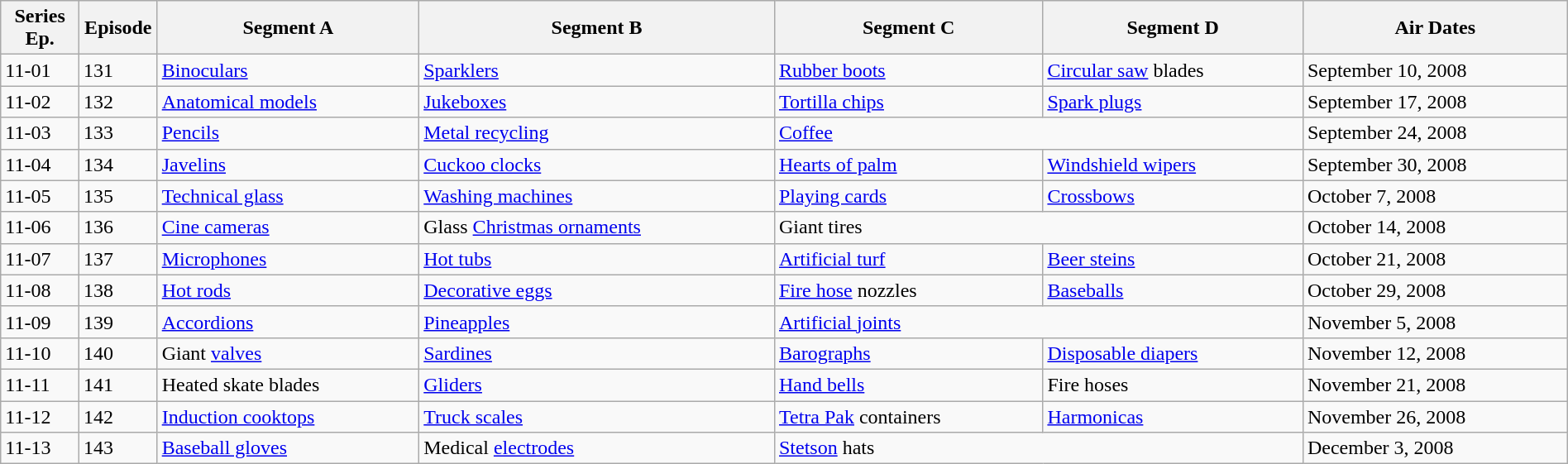<table class="wikitable" style="width:100%;">
<tr>
<th style="width:5%;">Series Ep.</th>
<th style="width:5%;">Episode</th>
<th>Segment A</th>
<th>Segment B</th>
<th>Segment C</th>
<th>Segment D</th>
<th>Air Dates</th>
</tr>
<tr>
<td>11-01</td>
<td>131</td>
<td><a href='#'>Binoculars</a></td>
<td><a href='#'>Sparklers</a></td>
<td><a href='#'>Rubber boots</a></td>
<td><a href='#'>Circular saw</a> blades</td>
<td>September 10, 2008</td>
</tr>
<tr>
<td>11-02</td>
<td>132</td>
<td><a href='#'>Anatomical models</a></td>
<td><a href='#'>Jukeboxes</a></td>
<td><a href='#'>Tortilla chips</a></td>
<td><a href='#'>Spark plugs</a></td>
<td>September 17, 2008</td>
</tr>
<tr>
<td>11-03</td>
<td>133</td>
<td><a href='#'>Pencils</a></td>
<td><a href='#'>Metal recycling</a></td>
<td colspan="2"><a href='#'>Coffee</a></td>
<td>September 24, 2008</td>
</tr>
<tr>
<td>11-04</td>
<td>134</td>
<td><a href='#'>Javelins</a></td>
<td><a href='#'>Cuckoo clocks</a></td>
<td><a href='#'>Hearts of palm</a></td>
<td><a href='#'>Windshield wipers</a></td>
<td>September 30, 2008</td>
</tr>
<tr>
<td>11-05</td>
<td>135</td>
<td><a href='#'>Technical glass</a></td>
<td><a href='#'>Washing machines</a></td>
<td><a href='#'>Playing cards</a></td>
<td><a href='#'>Crossbows</a></td>
<td>October 7, 2008</td>
</tr>
<tr>
<td>11-06</td>
<td>136</td>
<td><a href='#'>Cine cameras</a></td>
<td>Glass <a href='#'>Christmas ornaments</a></td>
<td colspan="2">Giant tires</td>
<td>October 14, 2008</td>
</tr>
<tr>
<td>11-07</td>
<td>137</td>
<td><a href='#'>Microphones</a></td>
<td><a href='#'>Hot tubs</a></td>
<td><a href='#'>Artificial turf</a></td>
<td><a href='#'>Beer steins</a></td>
<td>October 21, 2008</td>
</tr>
<tr>
<td>11-08</td>
<td>138</td>
<td><a href='#'>Hot rods</a></td>
<td><a href='#'>Decorative eggs</a></td>
<td><a href='#'>Fire hose</a> nozzles</td>
<td><a href='#'>Baseballs</a></td>
<td>October 29, 2008</td>
</tr>
<tr>
<td>11-09</td>
<td>139</td>
<td><a href='#'>Accordions</a></td>
<td><a href='#'>Pineapples</a></td>
<td colspan="2"><a href='#'>Artificial joints</a></td>
<td>November 5, 2008</td>
</tr>
<tr>
<td>11-10</td>
<td>140</td>
<td>Giant <a href='#'>valves</a></td>
<td><a href='#'>Sardines</a></td>
<td><a href='#'>Barographs</a></td>
<td><a href='#'>Disposable diapers</a></td>
<td>November 12, 2008</td>
</tr>
<tr>
<td>11-11</td>
<td>141</td>
<td>Heated skate blades</td>
<td><a href='#'>Gliders</a></td>
<td><a href='#'>Hand bells</a></td>
<td>Fire hoses</td>
<td>November 21, 2008</td>
</tr>
<tr>
<td>11-12</td>
<td>142</td>
<td><a href='#'>Induction cooktops</a></td>
<td><a href='#'>Truck scales</a></td>
<td><a href='#'>Tetra Pak</a> containers</td>
<td><a href='#'>Harmonicas</a></td>
<td>November 26, 2008</td>
</tr>
<tr>
<td>11-13</td>
<td>143</td>
<td><a href='#'>Baseball gloves</a></td>
<td>Medical <a href='#'>electrodes</a></td>
<td colspan="2"><a href='#'>Stetson</a> hats</td>
<td>December 3, 2008</td>
</tr>
</table>
